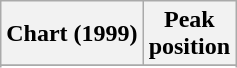<table class="wikitable sortable">
<tr>
<th align="left">Chart (1999)</th>
<th align="center">Peak<br>position</th>
</tr>
<tr>
</tr>
<tr>
</tr>
<tr>
</tr>
</table>
